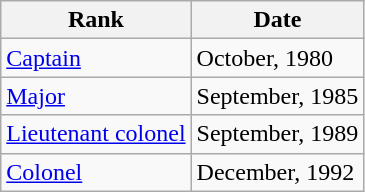<table class="wikitable">
<tr>
<th>Rank</th>
<th>Date</th>
</tr>
<tr>
<td> <a href='#'>Captain</a></td>
<td>October, 1980</td>
</tr>
<tr>
<td> <a href='#'>Major</a></td>
<td>September, 1985</td>
</tr>
<tr>
<td> <a href='#'>Lieutenant colonel</a></td>
<td>September, 1989</td>
</tr>
<tr>
<td> <a href='#'>Colonel</a></td>
<td>December, 1992</td>
</tr>
</table>
